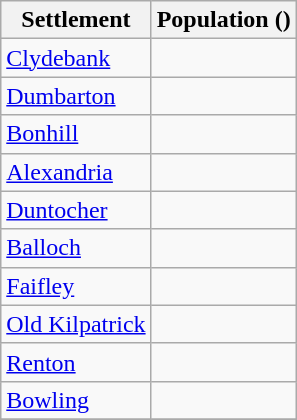<table class="wikitable sortable">
<tr>
<th>Settlement</th>
<th>Population ()</th>
</tr>
<tr>
<td><a href='#'>Clydebank</a></td>
<td></td>
</tr>
<tr>
<td><a href='#'>Dumbarton</a></td>
<td></td>
</tr>
<tr>
<td><a href='#'>Bonhill</a></td>
<td></td>
</tr>
<tr>
<td><a href='#'>Alexandria</a></td>
<td></td>
</tr>
<tr>
<td><a href='#'>Duntocher</a></td>
<td></td>
</tr>
<tr>
<td><a href='#'>Balloch</a></td>
<td></td>
</tr>
<tr>
<td><a href='#'>Faifley</a></td>
<td></td>
</tr>
<tr>
<td><a href='#'>Old Kilpatrick</a></td>
<td></td>
</tr>
<tr>
<td><a href='#'>Renton</a></td>
<td></td>
</tr>
<tr>
<td><a href='#'>Bowling</a></td>
<td></td>
</tr>
<tr>
</tr>
</table>
